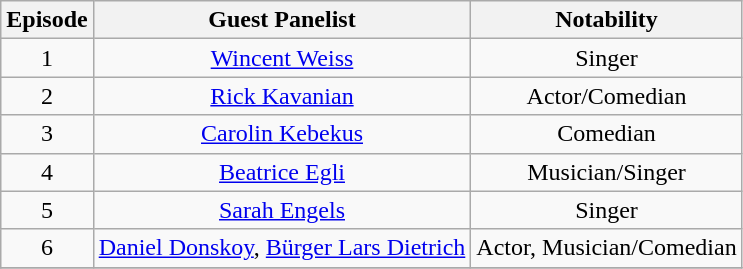<table class="wikitable" style="text-align:center;">
<tr>
<th>Episode</th>
<th>Guest Panelist</th>
<th>Notability</th>
</tr>
<tr>
<td>1</td>
<td><a href='#'>Wincent Weiss</a></td>
<td>Singer</td>
</tr>
<tr>
<td>2</td>
<td><a href='#'>Rick Kavanian</a></td>
<td>Actor/Comedian</td>
</tr>
<tr>
<td>3</td>
<td><a href='#'>Carolin Kebekus</a></td>
<td>Comedian</td>
</tr>
<tr>
<td>4</td>
<td><a href='#'>Beatrice Egli</a></td>
<td>Musician/Singer</td>
</tr>
<tr>
<td>5</td>
<td><a href='#'>Sarah Engels</a></td>
<td>Singer</td>
</tr>
<tr>
<td>6</td>
<td><a href='#'>Daniel Donskoy</a>, <a href='#'>Bürger Lars Dietrich</a></td>
<td>Actor, Musician/Comedian</td>
</tr>
<tr>
</tr>
</table>
